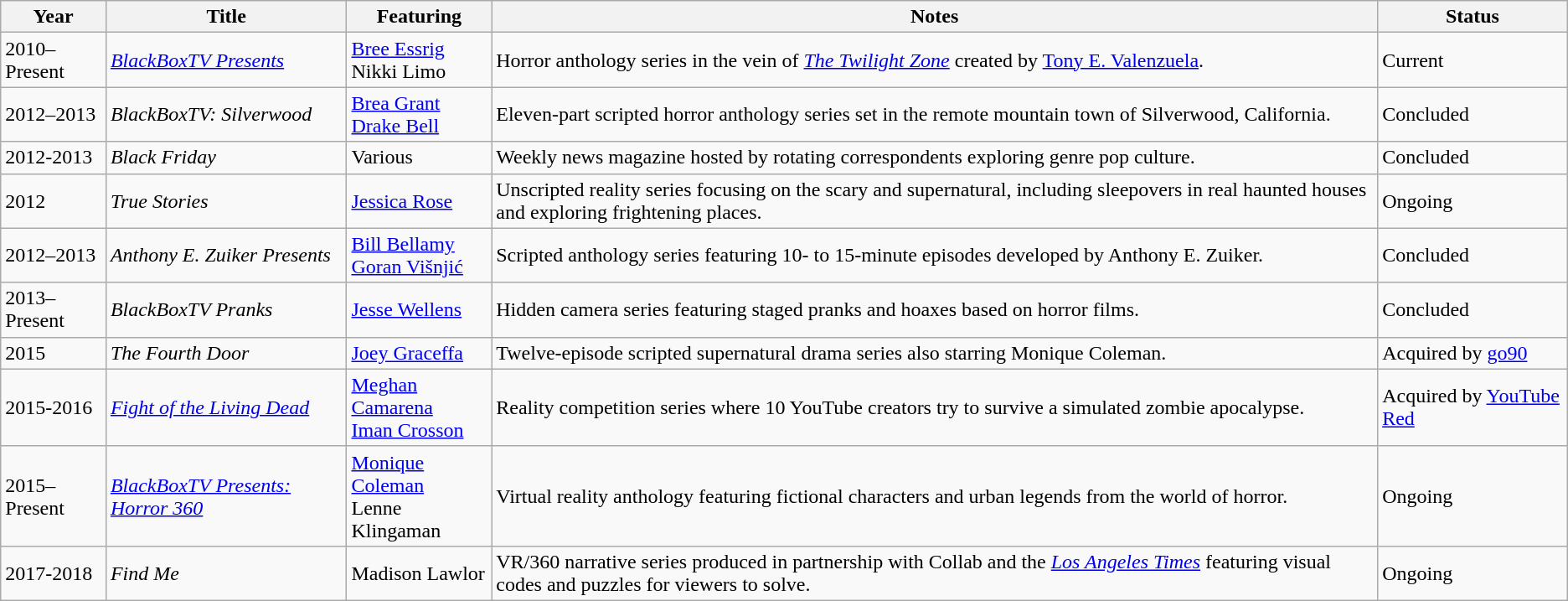<table class="wikitable sortable">
<tr>
<th>Year</th>
<th>Title</th>
<th>Featuring</th>
<th>Notes</th>
<th>Status</th>
</tr>
<tr>
<td>2010–Present</td>
<td><em><a href='#'>BlackBoxTV Presents</a></em></td>
<td><a href='#'>Bree Essrig</a><br>Nikki Limo</td>
<td>Horror anthology series in the vein of <em><a href='#'>The Twilight Zone</a></em> created by <a href='#'>Tony E. Valenzuela</a>.</td>
<td>Current</td>
</tr>
<tr>
<td>2012–2013</td>
<td><em>BlackBoxTV: Silverwood</em></td>
<td><a href='#'>Brea Grant</a><br><a href='#'>Drake Bell</a></td>
<td>Eleven-part scripted horror anthology series set in the remote mountain town of Silverwood, California.</td>
<td>Concluded</td>
</tr>
<tr>
<td>2012-2013</td>
<td><em>Black Friday</em></td>
<td>Various</td>
<td>Weekly news magazine hosted by rotating correspondents exploring genre pop culture.</td>
<td>Concluded</td>
</tr>
<tr>
<td>2012</td>
<td><em>True Stories</em></td>
<td><a href='#'>Jessica Rose</a></td>
<td>Unscripted reality series focusing on the scary and supernatural, including sleepovers in real haunted houses and exploring frightening places.</td>
<td>Ongoing</td>
</tr>
<tr>
<td>2012–2013</td>
<td><em>Anthony E. Zuiker Presents</em></td>
<td><a href='#'>Bill Bellamy</a><br><a href='#'>Goran Višnjić</a></td>
<td>Scripted anthology series featuring 10- to 15-minute episodes developed by Anthony E. Zuiker.</td>
<td>Concluded</td>
</tr>
<tr>
<td>2013–Present</td>
<td><em>BlackBoxTV Pranks</em></td>
<td><a href='#'>Jesse Wellens</a></td>
<td>Hidden camera series featuring staged pranks and hoaxes based on horror films.</td>
<td>Concluded</td>
</tr>
<tr>
<td>2015</td>
<td><em>The Fourth Door</em></td>
<td><a href='#'>Joey Graceffa</a></td>
<td>Twelve-episode scripted supernatural drama series also starring Monique Coleman.</td>
<td>Acquired by <a href='#'>go90</a></td>
</tr>
<tr>
<td>2015-2016</td>
<td><em><a href='#'>Fight of the Living Dead</a></em></td>
<td><a href='#'>Meghan Camarena</a><br><a href='#'>Iman Crosson</a></td>
<td>Reality competition series where 10 YouTube creators try to survive a simulated zombie apocalypse.</td>
<td>Acquired by <a href='#'>YouTube Red</a></td>
</tr>
<tr>
<td>2015–Present</td>
<td><em><a href='#'>BlackBoxTV Presents: Horror  360</a></em></td>
<td><a href='#'>Monique Coleman</a><br>Lenne Klingaman</td>
<td>Virtual reality anthology featuring fictional characters and urban legends from the world of horror.</td>
<td>Ongoing</td>
</tr>
<tr>
<td>2017-2018</td>
<td><em>Find Me</em></td>
<td>Madison Lawlor</td>
<td>VR/360 narrative series produced in partnership with Collab and the <em><a href='#'>Los Angeles Times</a></em> featuring visual codes and puzzles for viewers to solve.</td>
<td>Ongoing</td>
</tr>
</table>
